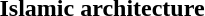<table class="toccolours" style="float:left; clear:left; margin:0 0 1em 1em;">
<tr>
<td style="text-align:center;"><br><strong>Islamic architecture</strong></td>
</tr>
<tr>
<td></td>
</tr>
<tr>
<td><br></td>
</tr>
<tr>
<td><br></td>
</tr>
<tr>
<td><br></td>
</tr>
</table>
